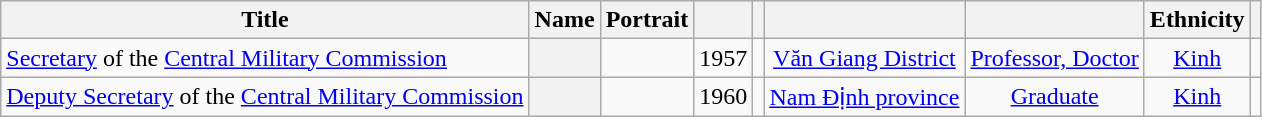<table class="wikitable" style=text-align:center>
<tr>
<th scope="col">Title</th>
<th scope="col">Name</th>
<th scope="col">Portrait</th>
<th scope="col"></th>
<th scope="col"></th>
<th scope="col"></th>
<th scope="col"></th>
<th scope="col">Ethnicity</th>
<th scope="col" class="unsortable"></th>
</tr>
<tr>
<td align="left"><a href='#'>Secretary</a> of the <a href='#'>Central Military Commission</a><br></td>
<th scope="row" style="font-weight:normal;"></th>
<td></td>
<td>1957</td>
<td></td>
<td><a href='#'> Văn Giang District</a></td>
<td><a href='#'>Professor, Doctor</a></td>
<td><a href='#'>Kinh</a></td>
<td></td>
</tr>
<tr>
<td align="left"><a href='#'>Deputy Secretary</a> of the <a href='#'>Central Military Commission</a><br></td>
<th align="center" scope="row" style="font-weight:normal;"></th>
<td></td>
<td>1960</td>
<td></td>
<td><a href='#'>Nam Định province</a></td>
<td><a href='#'>Graduate</a></td>
<td><a href='#'>Kinh</a></td>
<td></td>
</tr>
</table>
